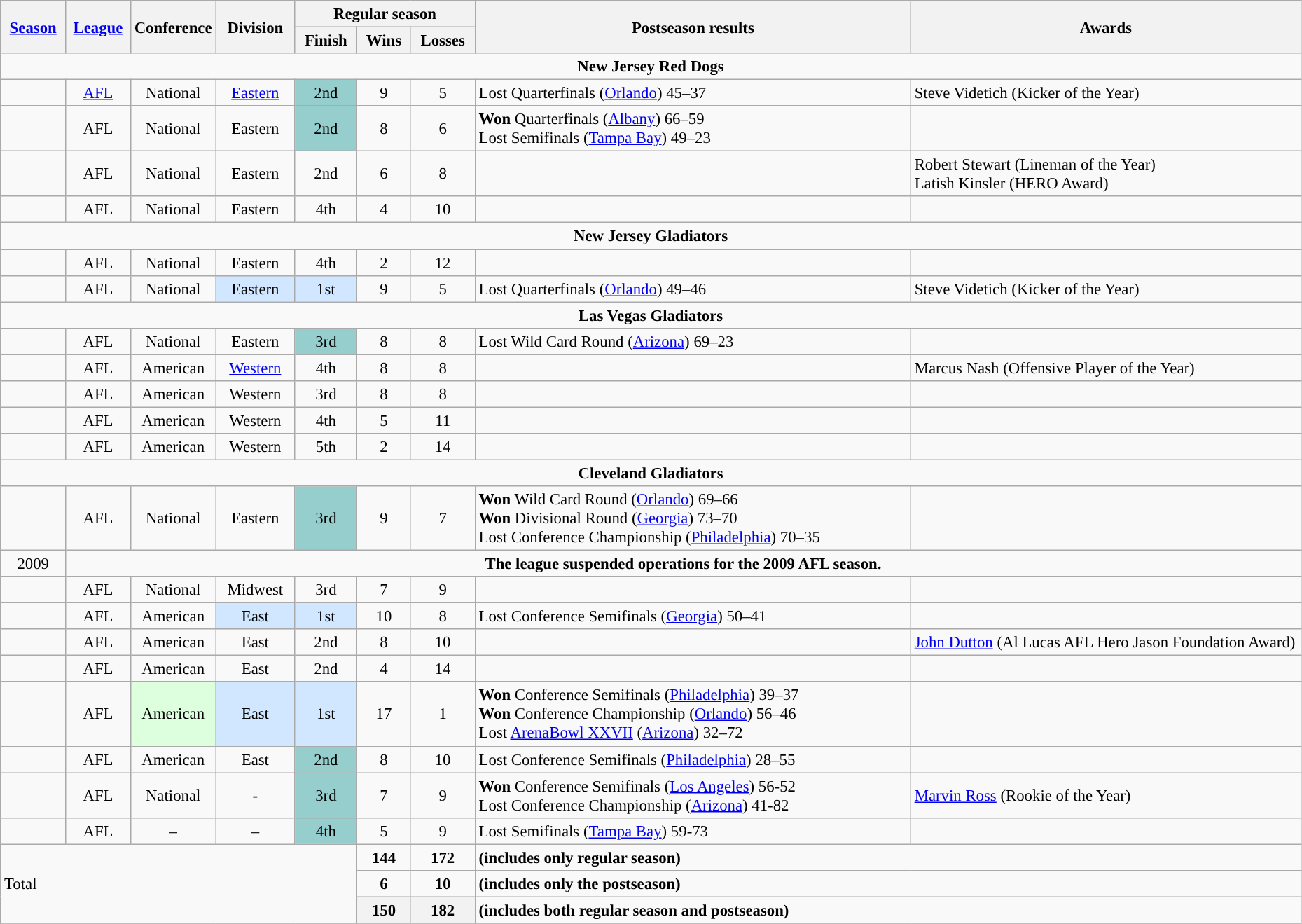<table class="wikitable" style="font-size: 95%; width:98%;">
<tr>
<th rowspan="2" style="width:5%;"><a href='#'>Season</a></th>
<th rowspan="2" style="width:5%;"><a href='#'>League</a></th>
<th rowspan="2" style="width:5%;">Conference</th>
<th rowspan="2">Division</th>
<th colspan="3">Regular season</th>
<th rowspan="2">Postseason results</th>
<th rowspan="2" style="width:30%;">Awards</th>
</tr>
<tr>
<th>Finish</th>
<th>Wins</th>
<th>Losses</th>
</tr>
<tr>
<td align="center" Colspan="9"><strong>New Jersey Red Dogs</strong></td>
</tr>
<tr>
<td align="center"></td>
<td align="center"><a href='#'>AFL</a></td>
<td align="center">National</td>
<td align="center"><a href='#'>Eastern</a></td>
<td align="center" bgcolor="#96CDCD">2nd</td>
<td align="center">9</td>
<td align="center">5</td>
<td>Lost Quarterfinals (<a href='#'>Orlando</a>) 45–37</td>
<td>Steve Videtich (Kicker of the Year)</td>
</tr>
<tr>
<td align="center"></td>
<td align="center">AFL</td>
<td align="center">National</td>
<td align="center">Eastern</td>
<td align="center" bgcolor="#96CDCD">2nd</td>
<td align="center">8</td>
<td align="center">6</td>
<td><strong>Won</strong> Quarterfinals (<a href='#'>Albany</a>) 66–59 <br> Lost Semifinals (<a href='#'>Tampa Bay</a>) 49–23</td>
<td></td>
</tr>
<tr>
<td align="center"></td>
<td align="center">AFL</td>
<td align="center">National</td>
<td align="center">Eastern</td>
<td align="center">2nd</td>
<td align="center">6</td>
<td align="center">8</td>
<td></td>
<td>Robert Stewart (Lineman of the Year) <br> Latish Kinsler (HERO Award)</td>
</tr>
<tr>
<td align="center"></td>
<td align="center">AFL</td>
<td align="center">National</td>
<td align="center">Eastern</td>
<td align="center">4th</td>
<td align="center">4</td>
<td align="center">10</td>
<td></td>
<td></td>
</tr>
<tr>
<td align="center" Colspan="9"><strong>New Jersey Gladiators</strong></td>
</tr>
<tr>
<td align="center"></td>
<td align="center">AFL</td>
<td align="center">National</td>
<td align="center">Eastern</td>
<td align="center">4th</td>
<td align="center">2</td>
<td align="center">12</td>
<td></td>
<td></td>
</tr>
<tr>
<td align="center"></td>
<td align="center">AFL</td>
<td align="center">National</td>
<td align="center" style="background: #D0E7FF;">Eastern</td>
<td align="center" style="background: #D0E7FF;">1st</td>
<td align="center">9</td>
<td align="center">5</td>
<td>Lost Quarterfinals (<a href='#'>Orlando</a>) 49–46</td>
<td>Steve Videtich (Kicker of the Year)</td>
</tr>
<tr>
<td align="center" Colspan="9"><strong>Las Vegas Gladiators</strong></td>
</tr>
<tr>
<td align="center"></td>
<td align="center">AFL</td>
<td align="center">National</td>
<td align="center">Eastern</td>
<td align="center" bgcolor="#96CDCD">3rd</td>
<td align="center">8</td>
<td align="center">8</td>
<td>Lost Wild Card Round (<a href='#'>Arizona</a>) 69–23</td>
<td></td>
</tr>
<tr>
<td align="center"></td>
<td align="center">AFL</td>
<td align="center">American</td>
<td align="center"><a href='#'>Western</a></td>
<td align="center">4th</td>
<td align="center">8</td>
<td align="center">8</td>
<td></td>
<td>Marcus Nash (Offensive Player of the Year)</td>
</tr>
<tr>
<td align="center"></td>
<td align="center">AFL</td>
<td align="center">American</td>
<td align="center">Western</td>
<td align="center">3rd</td>
<td align="center">8</td>
<td align="center">8</td>
<td></td>
<td></td>
</tr>
<tr>
<td align="center"></td>
<td align="center">AFL</td>
<td align="center">American</td>
<td align="center">Western</td>
<td align="center">4th</td>
<td align="center">5</td>
<td align="center">11</td>
<td></td>
<td></td>
</tr>
<tr>
<td align="center"></td>
<td align="center">AFL</td>
<td align="center">American</td>
<td align="center">Western</td>
<td align="center">5th</td>
<td align="center">2</td>
<td align="center">14</td>
<td></td>
<td></td>
</tr>
<tr>
<td align="center" Colspan="9"><strong>Cleveland Gladiators</strong></td>
</tr>
<tr>
<td align="center"></td>
<td align="center">AFL</td>
<td align="center">National</td>
<td align="center">Eastern</td>
<td align="center" bgcolor="#96CDCD">3rd</td>
<td align="center">9</td>
<td align="center">7</td>
<td><strong>Won</strong> Wild Card Round (<a href='#'>Orlando</a>) 69–66 <br> <strong>Won</strong> Divisional Round (<a href='#'>Georgia</a>) 73–70 <br> Lost Conference Championship (<a href='#'>Philadelphia</a>) 70–35</td>
<td></td>
</tr>
<tr>
<td align="center">2009</td>
<td align="center" Colspan="8"><strong>The league suspended operations for the 2009 AFL season.</strong></td>
</tr>
<tr>
<td align="center"></td>
<td align="center">AFL</td>
<td align="center">National</td>
<td align="center">Midwest</td>
<td align="center">3rd</td>
<td align="center">7</td>
<td align="center">9</td>
<td></td>
<td></td>
</tr>
<tr>
<td align="center"></td>
<td align="center">AFL</td>
<td align="center">American</td>
<td align="center" style="background: #D0E7FF;">East</td>
<td align="center" style="background: #D0E7FF;">1st</td>
<td align="center">10</td>
<td align="center">8</td>
<td>Lost Conference Semifinals (<a href='#'>Georgia</a>) 50–41</td>
<td></td>
</tr>
<tr>
<td align="center"></td>
<td align="center">AFL</td>
<td align="center">American</td>
<td align="center">East</td>
<td align="center">2nd</td>
<td align="center">8</td>
<td align="center">10</td>
<td></td>
<td><a href='#'>John Dutton</a> (Al Lucas AFL Hero Jason Foundation Award)</td>
</tr>
<tr>
<td align="center"></td>
<td align="center">AFL</td>
<td align="center">American</td>
<td align="center">East</td>
<td align="center">2nd</td>
<td align="center">4</td>
<td align="center">14</td>
<td></td>
<td></td>
</tr>
<tr>
<td align="center"></td>
<td align="center">AFL</td>
<td align="center" bgcolor="#DDFFDD">American</td>
<td align="center" style="background: #D0E7FF;">East</td>
<td align="center" style="background: #D0E7FF;">1st</td>
<td align="center">17</td>
<td align="center">1</td>
<td><strong>Won</strong> Conference Semifinals (<a href='#'>Philadelphia</a>) 39–37 <br> <strong>Won</strong> Conference Championship (<a href='#'>Orlando</a>) 56–46<br>Lost <a href='#'>ArenaBowl XXVII</a> (<a href='#'>Arizona</a>) 32–72</td>
<td></td>
</tr>
<tr>
<td align="center"></td>
<td align="center">AFL</td>
<td align="center">American</td>
<td align="center">East</td>
<td align="center" bgcolor="#96CDCD">2nd</td>
<td align="center">8</td>
<td align="center">10</td>
<td>Lost Conference Semifinals (<a href='#'>Philadelphia</a>) 28–55</td>
<td></td>
</tr>
<tr>
<td align="center"></td>
<td align="center">AFL</td>
<td align="center">National</td>
<td align="center">-</td>
<td align="center" bgcolor="#96CDCD">3rd</td>
<td align="center">7</td>
<td align="center">9</td>
<td><strong>Won</strong> Conference Semifinals (<a href='#'>Los Angeles</a>) 56-52 <br> Lost Conference Championship (<a href='#'>Arizona</a>) 41-82</td>
<td><a href='#'>Marvin Ross</a> (Rookie of the Year)</td>
</tr>
<tr>
<td align="center"></td>
<td align="center">AFL</td>
<td align="center">–</td>
<td align="center">–</td>
<td align="center" bgcolor="#96CDCD">4th</td>
<td align="center">5</td>
<td align="center">9</td>
<td>Lost Semifinals (<a href='#'>Tampa Bay</a>) 59-73</td>
<td></td>
</tr>
<tr>
<td !align="center" rowSpan="3" colSpan="5">Total</td>
<td align="center"><strong>144</strong></td>
<td align="center"><strong>172</strong></td>
<td colSpan="2"><strong>(includes only regular season)</strong></td>
</tr>
<tr>
<td align="center"><strong>6</strong></td>
<td align="center"><strong>10</strong></td>
<td colSpan="2"><strong>(includes only the postseason)</strong></td>
</tr>
<tr>
<th align="center">150</th>
<th align="center">182</th>
<td colSpan="2"><strong>(includes both regular season and postseason)</strong></td>
</tr>
<tr>
</tr>
</table>
